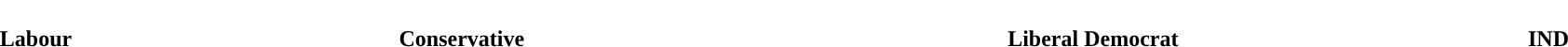<table style="width:100%; text-align:center;">
<tr style="color:white;">
<td style="background:"><strong>32</strong></td>
<td style="background:"><strong>21</strong></td>
<td style="background:"><strong>11</strong></td>
<td style="background:"><strong>3</strong></td>
</tr>
<tr>
<td><span><strong>Labour</strong></span></td>
<td><span><strong>Conservative</strong></span></td>
<td><span><strong>Liberal Democrat</strong></span></td>
<td><span><strong>IND</strong></span></td>
</tr>
</table>
